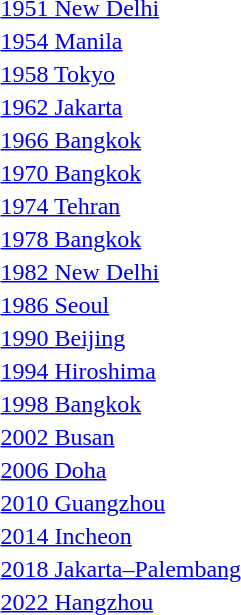<table>
<tr>
<td><a href='#'>1951 New Delhi</a></td>
<td></td>
<td></td>
<td></td>
</tr>
<tr>
<td><a href='#'>1954 Manila</a></td>
<td></td>
<td></td>
<td></td>
</tr>
<tr>
<td><a href='#'>1958 Tokyo</a></td>
<td></td>
<td></td>
<td></td>
</tr>
<tr>
<td><a href='#'>1962 Jakarta</a></td>
<td></td>
<td></td>
<td></td>
</tr>
<tr>
<td><a href='#'>1966 Bangkok</a></td>
<td></td>
<td></td>
<td></td>
</tr>
<tr>
<td><a href='#'>1970 Bangkok</a></td>
<td></td>
<td></td>
<td></td>
</tr>
<tr>
<td><a href='#'>1974 Tehran</a></td>
<td></td>
<td></td>
<td></td>
</tr>
<tr>
<td><a href='#'>1978 Bangkok</a></td>
<td></td>
<td></td>
<td></td>
</tr>
<tr>
<td><a href='#'>1982 New Delhi</a></td>
<td></td>
<td></td>
<td></td>
</tr>
<tr>
<td><a href='#'>1986 Seoul</a></td>
<td></td>
<td></td>
<td></td>
</tr>
<tr>
<td><a href='#'>1990 Beijing</a></td>
<td></td>
<td></td>
<td></td>
</tr>
<tr>
<td><a href='#'>1994 Hiroshima</a></td>
<td></td>
<td></td>
<td></td>
</tr>
<tr>
<td rowspan=3><a href='#'>1998 Bangkok</a></td>
<td rowspan=3></td>
<td rowspan=3></td>
<td></td>
</tr>
<tr>
<td></td>
</tr>
<tr>
<td></td>
</tr>
<tr>
<td><a href='#'>2002 Busan</a></td>
<td></td>
<td></td>
<td></td>
</tr>
<tr>
<td><a href='#'>2006 Doha</a></td>
<td></td>
<td></td>
<td></td>
</tr>
<tr>
<td><a href='#'>2010 Guangzhou</a></td>
<td></td>
<td></td>
<td></td>
</tr>
<tr>
<td><a href='#'>2014 Incheon</a></td>
<td></td>
<td></td>
<td></td>
</tr>
<tr>
<td><a href='#'>2018 Jakarta–Palembang</a></td>
<td></td>
<td></td>
<td></td>
</tr>
<tr>
<td><a href='#'>2022 Hangzhou</a></td>
<td></td>
<td></td>
<td></td>
</tr>
</table>
